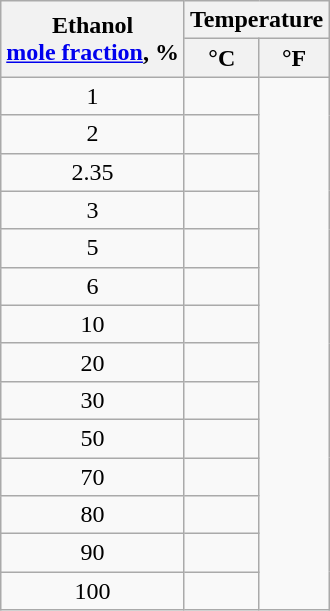<table class="wikitable mw-collapsible mw-collapsed" style="white-space: nowrap; text-align: center;">
<tr>
<th rowspan="2">Ethanol<br> <a href='#'>mole fraction</a>, %</th>
<th colspan="2">Temperature</th>
</tr>
<tr>
<th>°C</th>
<th>°F</th>
</tr>
<tr>
<td>1</td>
<td></td>
</tr>
<tr>
<td>2</td>
<td></td>
</tr>
<tr>
<td>2.35</td>
<td></td>
</tr>
<tr>
<td>3</td>
<td></td>
</tr>
<tr>
<td>5</td>
<td></td>
</tr>
<tr>
<td>6</td>
<td></td>
</tr>
<tr>
<td>10</td>
<td></td>
</tr>
<tr>
<td>20</td>
<td></td>
</tr>
<tr>
<td>30</td>
<td></td>
</tr>
<tr>
<td>50</td>
<td></td>
</tr>
<tr>
<td>70</td>
<td></td>
</tr>
<tr>
<td>80</td>
<td></td>
</tr>
<tr>
<td>90</td>
<td></td>
</tr>
<tr>
<td>100</td>
<td></td>
</tr>
</table>
